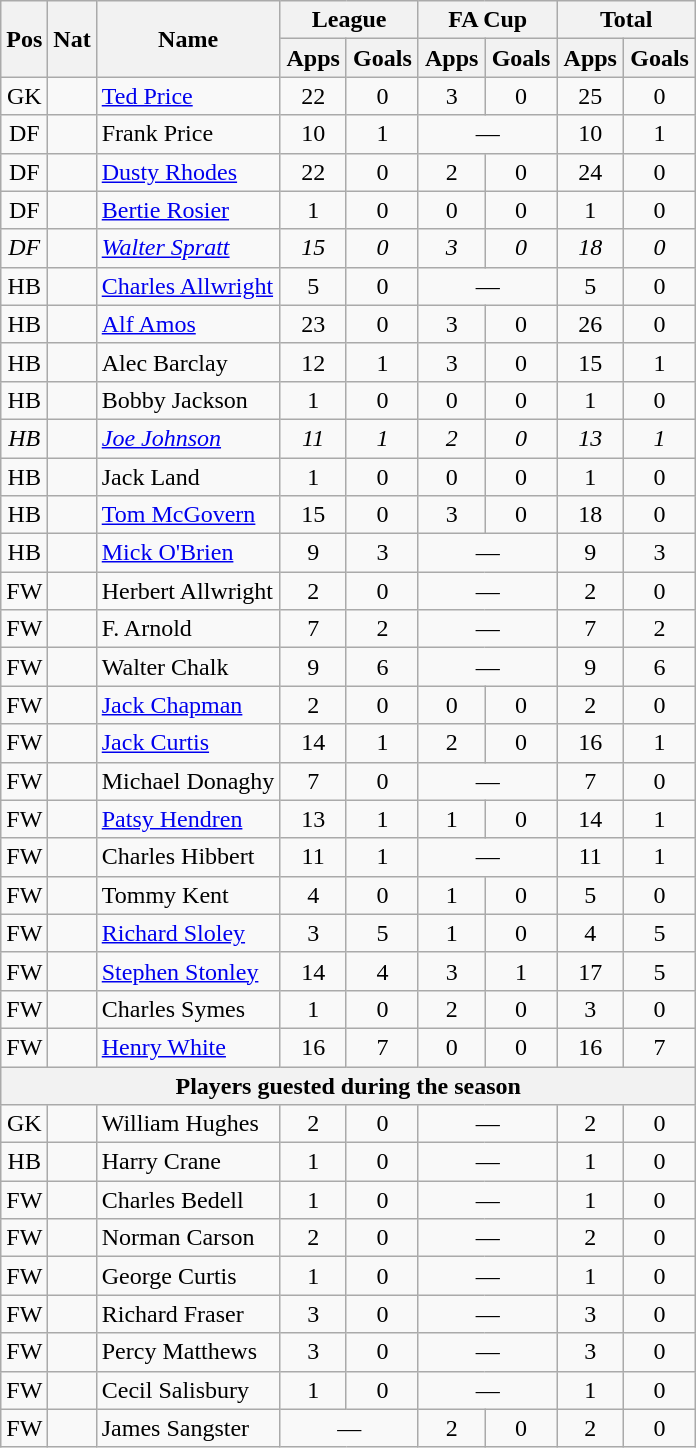<table class="wikitable" style="text-align:center">
<tr>
<th rowspan="2">Pos</th>
<th rowspan="2">Nat</th>
<th rowspan="2">Name</th>
<th colspan="2" style="width:85px;">League</th>
<th colspan="2" style="width:85px;">FA Cup</th>
<th colspan="2" style="width:85px;">Total</th>
</tr>
<tr>
<th>Apps</th>
<th>Goals</th>
<th>Apps</th>
<th>Goals</th>
<th>Apps</th>
<th>Goals</th>
</tr>
<tr>
<td>GK</td>
<td></td>
<td style="text-align:left;"><a href='#'>Ted Price</a></td>
<td>22</td>
<td>0</td>
<td>3</td>
<td>0</td>
<td>25</td>
<td>0</td>
</tr>
<tr>
<td>DF</td>
<td></td>
<td style="text-align:left;">Frank Price</td>
<td>10</td>
<td>1</td>
<td colspan="2">—</td>
<td>10</td>
<td>1</td>
</tr>
<tr>
<td>DF</td>
<td></td>
<td style="text-align:left;"><a href='#'>Dusty Rhodes</a></td>
<td>22</td>
<td>0</td>
<td>2</td>
<td>0</td>
<td>24</td>
<td>0</td>
</tr>
<tr>
<td>DF</td>
<td></td>
<td style="text-align:left;"><a href='#'>Bertie Rosier</a></td>
<td>1</td>
<td>0</td>
<td>0</td>
<td>0</td>
<td>1</td>
<td>0</td>
</tr>
<tr>
<td><em>DF</em></td>
<td><em></em></td>
<td style="text-align:left;"><em><a href='#'>Walter Spratt</a></em></td>
<td><em>15</em></td>
<td><em>0</em></td>
<td><em>3</em></td>
<td><em>0</em></td>
<td><em>18</em></td>
<td><em>0</em></td>
</tr>
<tr>
<td>HB</td>
<td></td>
<td style="text-align:left;"><a href='#'>Charles Allwright</a></td>
<td>5</td>
<td>0</td>
<td colspan="2">—</td>
<td>5</td>
<td>0</td>
</tr>
<tr>
<td>HB</td>
<td></td>
<td style="text-align:left;"><a href='#'>Alf Amos</a></td>
<td>23</td>
<td>0</td>
<td>3</td>
<td>0</td>
<td>26</td>
<td>0</td>
</tr>
<tr>
<td>HB</td>
<td></td>
<td style="text-align:left;">Alec Barclay</td>
<td>12</td>
<td>1</td>
<td>3</td>
<td>0</td>
<td>15</td>
<td>1</td>
</tr>
<tr>
<td>HB</td>
<td></td>
<td style="text-align:left;">Bobby Jackson</td>
<td>1</td>
<td>0</td>
<td>0</td>
<td>0</td>
<td>1</td>
<td>0</td>
</tr>
<tr>
<td><em>HB</em></td>
<td><em></em></td>
<td style="text-align:left;"><a href='#'><em>Joe Johnson</em></a></td>
<td><em>11</em></td>
<td><em>1</em></td>
<td><em>2</em></td>
<td><em>0</em></td>
<td><em>13</em></td>
<td><em>1</em></td>
</tr>
<tr>
<td>HB</td>
<td></td>
<td style="text-align:left;">Jack Land</td>
<td>1</td>
<td>0</td>
<td>0</td>
<td>0</td>
<td>1</td>
<td>0</td>
</tr>
<tr>
<td>HB</td>
<td></td>
<td style="text-align:left;"><a href='#'>Tom McGovern</a></td>
<td>15</td>
<td>0</td>
<td>3</td>
<td>0</td>
<td>18</td>
<td>0</td>
</tr>
<tr>
<td>HB</td>
<td></td>
<td style="text-align:left;"><a href='#'>Mick O'Brien</a></td>
<td>9</td>
<td>3</td>
<td colspan="2">—</td>
<td>9</td>
<td>3</td>
</tr>
<tr>
<td>FW</td>
<td></td>
<td style="text-align:left;">Herbert Allwright</td>
<td>2</td>
<td>0</td>
<td colspan="2">—</td>
<td>2</td>
<td>0</td>
</tr>
<tr>
<td>FW</td>
<td></td>
<td style="text-align:left;">F. Arnold</td>
<td>7</td>
<td>2</td>
<td colspan="2">—</td>
<td>7</td>
<td>2</td>
</tr>
<tr>
<td>FW</td>
<td></td>
<td style="text-align:left;">Walter Chalk</td>
<td>9</td>
<td>6</td>
<td colspan="2">—</td>
<td>9</td>
<td>6</td>
</tr>
<tr>
<td>FW</td>
<td></td>
<td style="text-align:left;"><a href='#'>Jack Chapman</a></td>
<td>2</td>
<td>0</td>
<td>0</td>
<td>0</td>
<td>2</td>
<td>0</td>
</tr>
<tr>
<td>FW</td>
<td><em></em></td>
<td style="text-align:left;"><a href='#'>Jack Curtis</a></td>
<td>14</td>
<td>1</td>
<td>2</td>
<td>0</td>
<td>16</td>
<td>1</td>
</tr>
<tr>
<td>FW</td>
<td></td>
<td style="text-align:left;">Michael Donaghy</td>
<td>7</td>
<td>0</td>
<td colspan="2">—</td>
<td>7</td>
<td>0</td>
</tr>
<tr>
<td>FW</td>
<td></td>
<td style="text-align:left;"><a href='#'>Patsy Hendren</a></td>
<td>13</td>
<td>1</td>
<td>1</td>
<td>0</td>
<td>14</td>
<td>1</td>
</tr>
<tr>
<td>FW</td>
<td></td>
<td style="text-align:left;">Charles Hibbert</td>
<td>11</td>
<td>1</td>
<td colspan="2">—</td>
<td>11</td>
<td>1</td>
</tr>
<tr>
<td>FW</td>
<td></td>
<td style="text-align:left;">Tommy Kent</td>
<td>4</td>
<td>0</td>
<td>1</td>
<td>0</td>
<td>5</td>
<td>0</td>
</tr>
<tr>
<td>FW</td>
<td></td>
<td style="text-align:left;"><a href='#'>Richard Sloley</a></td>
<td>3</td>
<td>5</td>
<td>1</td>
<td>0</td>
<td>4</td>
<td>5</td>
</tr>
<tr>
<td>FW</td>
<td></td>
<td style="text-align:left;"><a href='#'>Stephen Stonley</a></td>
<td>14</td>
<td>4</td>
<td>3</td>
<td>1</td>
<td>17</td>
<td>5</td>
</tr>
<tr>
<td>FW</td>
<td></td>
<td style="text-align:left;">Charles Symes</td>
<td>1</td>
<td>0</td>
<td>2</td>
<td>0</td>
<td>3</td>
<td>0</td>
</tr>
<tr>
<td>FW</td>
<td></td>
<td style="text-align:left;"><a href='#'>Henry White</a></td>
<td>16</td>
<td>7</td>
<td>0</td>
<td>0</td>
<td>16</td>
<td>7</td>
</tr>
<tr>
<th colspan="9">Players guested during the season</th>
</tr>
<tr>
<td>GK</td>
<td></td>
<td style="text-align:left;">William Hughes</td>
<td>2</td>
<td>0</td>
<td colspan="2">—</td>
<td>2</td>
<td>0</td>
</tr>
<tr>
<td>HB</td>
<td></td>
<td style="text-align:left;">Harry Crane</td>
<td>1</td>
<td>0</td>
<td colspan="2">—</td>
<td>1</td>
<td>0</td>
</tr>
<tr>
<td>FW</td>
<td></td>
<td style="text-align:left;">Charles Bedell</td>
<td>1</td>
<td>0</td>
<td colspan="2">—</td>
<td>1</td>
<td>0</td>
</tr>
<tr>
<td>FW</td>
<td></td>
<td style="text-align:left;">Norman Carson</td>
<td>2</td>
<td>0</td>
<td colspan="2">—</td>
<td>2</td>
<td>0</td>
</tr>
<tr>
<td>FW</td>
<td></td>
<td style="text-align:left;">George Curtis</td>
<td>1</td>
<td>0</td>
<td colspan="2">—</td>
<td>1</td>
<td>0</td>
</tr>
<tr>
<td>FW</td>
<td></td>
<td style="text-align:left;">Richard Fraser</td>
<td>3</td>
<td>0</td>
<td colspan="2">—</td>
<td>3</td>
<td>0</td>
</tr>
<tr>
<td>FW</td>
<td></td>
<td style="text-align:left;">Percy Matthews</td>
<td>3</td>
<td>0</td>
<td colspan="2">—</td>
<td>3</td>
<td>0</td>
</tr>
<tr>
<td>FW</td>
<td></td>
<td style="text-align:left;">Cecil Salisbury</td>
<td>1</td>
<td>0</td>
<td colspan="2">—</td>
<td>1</td>
<td>0</td>
</tr>
<tr>
<td>FW</td>
<td></td>
<td style="text-align:left;">James Sangster</td>
<td colspan="2">—</td>
<td>2</td>
<td>0</td>
<td>2</td>
<td>0</td>
</tr>
</table>
